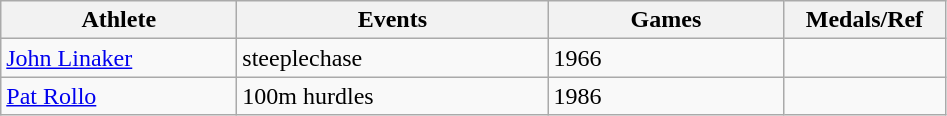<table class="wikitable">
<tr>
<th width=150>Athlete</th>
<th width=200>Events</th>
<th width=150>Games</th>
<th width=100>Medals/Ref</th>
</tr>
<tr>
<td><a href='#'>John Linaker</a></td>
<td>steeplechase</td>
<td>1966</td>
<td></td>
</tr>
<tr>
<td><a href='#'>Pat Rollo</a></td>
<td>100m hurdles</td>
<td>1986</td>
<td></td>
</tr>
</table>
